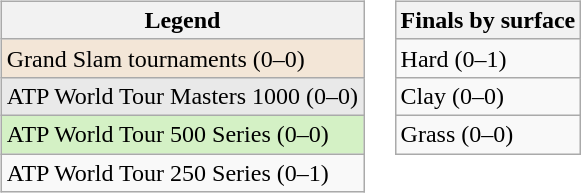<table>
<tr valign="top">
<td><br><table class="wikitable">
<tr>
<th>Legend</th>
</tr>
<tr style="background:#f3e6d7;">
<td>Grand Slam tournaments (0–0)</td>
</tr>
<tr style="background:#e9e9e9;">
<td>ATP World Tour Masters 1000 (0–0)</td>
</tr>
<tr style="background:#d4f1c5;">
<td>ATP World Tour 500 Series (0–0)</td>
</tr>
<tr>
<td>ATP World Tour 250 Series (0–1)</td>
</tr>
</table>
</td>
<td><br><table class="wikitable">
<tr>
<th>Finals by surface</th>
</tr>
<tr>
<td>Hard (0–1)</td>
</tr>
<tr>
<td>Clay (0–0)</td>
</tr>
<tr>
<td>Grass (0–0)</td>
</tr>
</table>
</td>
</tr>
</table>
